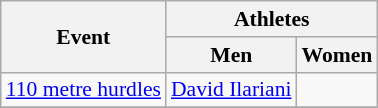<table class=wikitable style="font-size:90%">
<tr>
<th rowspan=2>Event</th>
<th colspan=2>Athletes</th>
</tr>
<tr>
<th>Men</th>
<th>Women</th>
</tr>
<tr>
<td><a href='#'>110 metre hurdles</a></td>
<td><a href='#'>David Ilariani</a></td>
<td></td>
</tr>
<tr>
</tr>
</table>
